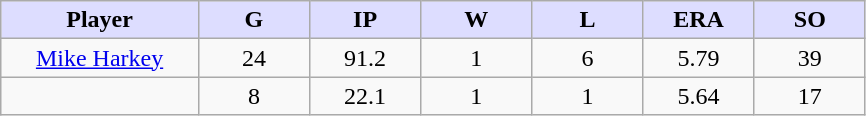<table class="wikitable sortable">
<tr>
<th style="background:#ddf; width:16%;">Player</th>
<th style="background:#ddf; width:9%;">G</th>
<th style="background:#ddf; width:9%;">IP</th>
<th style="background:#ddf; width:9%;">W</th>
<th style="background:#ddf; width:9%;">L</th>
<th style="background:#ddf; width:9%;">ERA</th>
<th style="background:#ddf; width:9%;">SO</th>
</tr>
<tr style="text-align:center;">
<td><a href='#'>Mike Harkey</a></td>
<td>24</td>
<td>91.2</td>
<td>1</td>
<td>6</td>
<td>5.79</td>
<td>39</td>
</tr>
<tr style="text-align:center;">
<td></td>
<td>8</td>
<td>22.1</td>
<td>1</td>
<td>1</td>
<td>5.64</td>
<td>17</td>
</tr>
</table>
